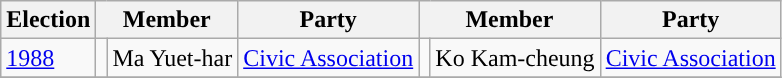<table class="wikitable">
<tr>
<th>Election</th>
<th colspan="2">Member</th>
<th>Party</th>
<th colspan="2">Member</th>
<th>Party</th>
</tr>
<tr>
<td><a href='#'>1988</a></td>
<td style="background-color: "></td>
<td>Ma Yuet-har</td>
<td><a href='#'>Civic Association</a></td>
<td style="background-color: "></td>
<td>Ko Kam-cheung</td>
<td><a href='#'>Civic Association</a></td>
</tr>
<tr>
</tr>
</table>
